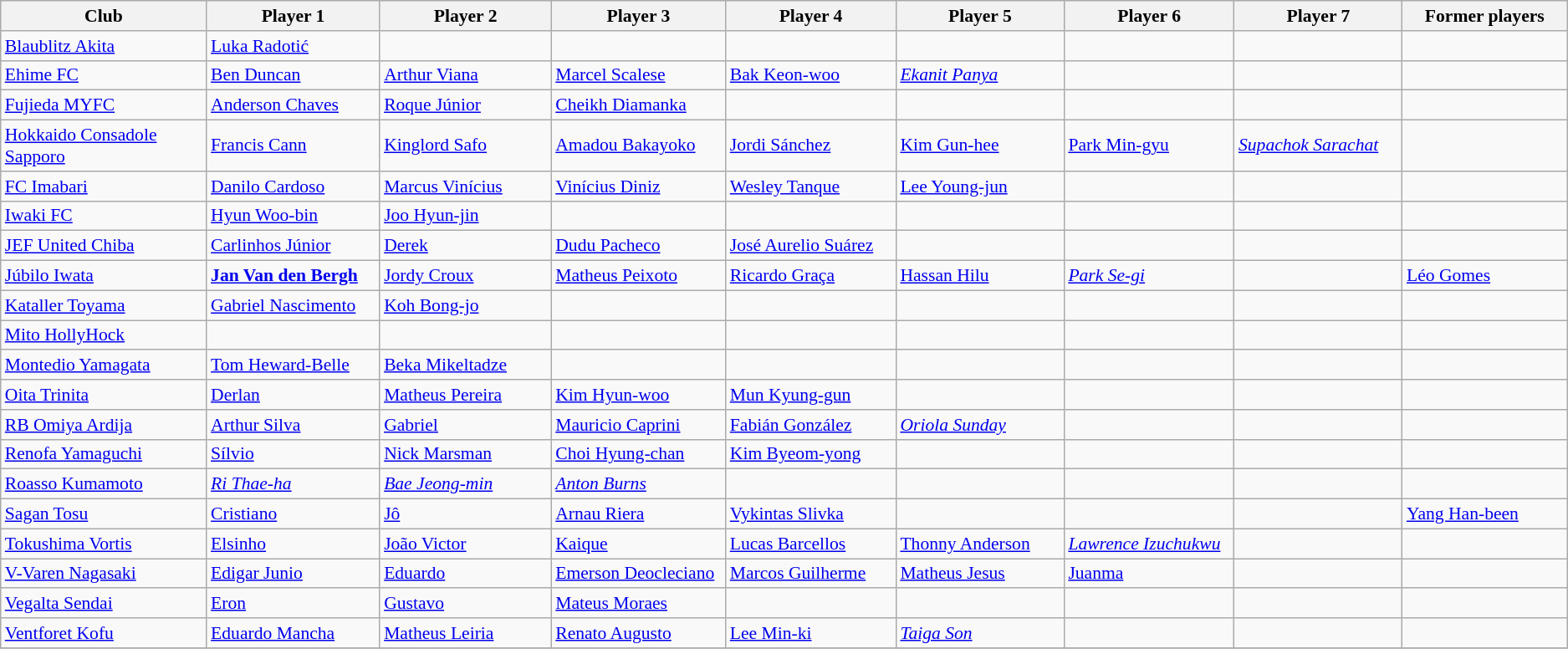<table class="wikitable sortable" style="font-size:90%;">
<tr>
<th width="200">Club</th>
<th width="160">Player 1</th>
<th width="160">Player 2</th>
<th width="160">Player 3</th>
<th width="160">Player 4</th>
<th width="160">Player 5</th>
<th width="160">Player 6</th>
<th width="160">Player 7</th>
<th width="160">Former players</th>
</tr>
<tr>
<td><a href='#'>Blaublitz Akita</a></td>
<td> <a href='#'>Luka Radotić</a></td>
<td></td>
<td></td>
<td></td>
<td></td>
<td></td>
<td></td>
<td></td>
</tr>
<tr>
<td><a href='#'>Ehime FC</a></td>
<td> <a href='#'>Ben Duncan</a></td>
<td> <a href='#'>Arthur Viana</a></td>
<td> <a href='#'>Marcel Scalese</a></td>
<td> <a href='#'>Bak Keon-woo</a></td>
<td> <em><a href='#'>Ekanit Panya</a></em></td>
<td></td>
<td></td>
<td></td>
</tr>
<tr>
<td><a href='#'>Fujieda MYFC</a></td>
<td> <a href='#'>Anderson Chaves</a></td>
<td> <a href='#'>Roque Júnior</a></td>
<td> <a href='#'>Cheikh Diamanka</a></td>
<td></td>
<td></td>
<td></td>
<td></td>
<td></td>
</tr>
<tr>
<td><a href='#'>Hokkaido Consadole Sapporo</a></td>
<td> <a href='#'>Francis Cann</a></td>
<td> <a href='#'>Kinglord Safo</a></td>
<td> <a href='#'>Amadou Bakayoko</a></td>
<td> <a href='#'>Jordi Sánchez</a></td>
<td> <a href='#'>Kim Gun-hee</a></td>
<td> <a href='#'>Park Min-gyu</a></td>
<td> <em><a href='#'>Supachok Sarachat</a></em></td>
<td></td>
</tr>
<tr>
<td><a href='#'>FC Imabari</a></td>
<td> <a href='#'>Danilo Cardoso</a></td>
<td> <a href='#'>Marcus Vinícius</a></td>
<td> <a href='#'>Vinícius Diniz</a></td>
<td> <a href='#'>Wesley Tanque</a></td>
<td> <a href='#'>Lee Young-jun</a></td>
<td></td>
<td></td>
<td></td>
</tr>
<tr>
<td><a href='#'>Iwaki FC</a></td>
<td> <a href='#'>Hyun Woo-bin</a></td>
<td> <a href='#'>Joo Hyun-jin</a></td>
<td></td>
<td></td>
<td></td>
<td></td>
<td></td>
<td></td>
</tr>
<tr>
<td><a href='#'>JEF United Chiba</a></td>
<td> <a href='#'>Carlinhos Júnior</a></td>
<td> <a href='#'>Derek</a></td>
<td> <a href='#'>Dudu Pacheco</a></td>
<td> <a href='#'>José Aurelio Suárez</a></td>
<td></td>
<td></td>
<td></td>
<td></td>
</tr>
<tr>
<td><a href='#'>Júbilo Iwata</a></td>
<td> <strong><a href='#'>Jan Van den Bergh</a></strong></td>
<td> <a href='#'>Jordy Croux</a></td>
<td> <a href='#'>Matheus Peixoto</a></td>
<td> <a href='#'>Ricardo Graça</a></td>
<td> <a href='#'>Hassan Hilu</a></td>
<td> <em><a href='#'>Park Se-gi</a></em></td>
<td></td>
<td> <a href='#'>Léo Gomes</a></td>
</tr>
<tr>
<td><a href='#'>Kataller Toyama</a></td>
<td> <a href='#'>Gabriel Nascimento</a></td>
<td> <a href='#'>Koh Bong-jo</a></td>
<td></td>
<td></td>
<td></td>
<td></td>
<td></td>
<td></td>
</tr>
<tr>
<td><a href='#'>Mito HollyHock</a></td>
<td></td>
<td></td>
<td></td>
<td></td>
<td></td>
<td></td>
<td></td>
<td></td>
</tr>
<tr>
<td><a href='#'>Montedio Yamagata</a></td>
<td> <a href='#'>Tom Heward-Belle</a></td>
<td> <a href='#'>Beka Mikeltadze</a></td>
<td></td>
<td></td>
<td></td>
<td></td>
<td></td>
<td></td>
</tr>
<tr>
<td><a href='#'>Oita Trinita</a></td>
<td> <a href='#'>Derlan</a></td>
<td> <a href='#'>Matheus Pereira</a></td>
<td> <a href='#'>Kim Hyun-woo</a></td>
<td> <a href='#'>Mun Kyung-gun</a></td>
<td></td>
<td></td>
<td></td>
<td></td>
</tr>
<tr>
<td><a href='#'>RB Omiya Ardija</a></td>
<td> <a href='#'>Arthur Silva</a></td>
<td> <a href='#'>Gabriel</a></td>
<td> <a href='#'>Mauricio Caprini</a></td>
<td> <a href='#'>Fabián González</a></td>
<td> <em><a href='#'>Oriola Sunday</a></em></td>
<td></td>
<td></td>
<td></td>
</tr>
<tr>
<td><a href='#'>Renofa Yamaguchi</a></td>
<td> <a href='#'>Sílvio</a></td>
<td> <a href='#'>Nick Marsman</a></td>
<td> <a href='#'>Choi Hyung-chan</a></td>
<td> <a href='#'>Kim Byeom-yong</a></td>
<td></td>
<td></td>
<td></td>
<td></td>
</tr>
<tr>
<td><a href='#'>Roasso Kumamoto</a></td>
<td> <em><a href='#'>Ri Thae-ha</a></em></td>
<td> <em><a href='#'>Bae Jeong-min</a></em></td>
<td> <em><a href='#'>Anton Burns</a></em></td>
<td></td>
<td></td>
<td></td>
<td></td>
<td></td>
</tr>
<tr>
<td><a href='#'>Sagan Tosu</a></td>
<td> <a href='#'>Cristiano</a></td>
<td> <a href='#'>Jô</a></td>
<td> <a href='#'>Arnau Riera</a></td>
<td> <a href='#'>Vykintas Slivka</a></td>
<td></td>
<td></td>
<td></td>
<td> <a href='#'>Yang Han-been</a></td>
</tr>
<tr>
<td><a href='#'>Tokushima Vortis</a></td>
<td> <a href='#'>Elsinho</a></td>
<td> <a href='#'>João Victor</a></td>
<td> <a href='#'>Kaique</a></td>
<td> <a href='#'>Lucas Barcellos</a></td>
<td> <a href='#'>Thonny Anderson</a></td>
<td> <em><a href='#'>Lawrence Izuchukwu</a></em></td>
<td></td>
<td></td>
</tr>
<tr>
<td><a href='#'>V-Varen Nagasaki</a></td>
<td> <a href='#'>Edigar Junio</a></td>
<td> <a href='#'>Eduardo</a></td>
<td> <a href='#'>Emerson Deocleciano</a></td>
<td> <a href='#'>Marcos Guilherme</a></td>
<td> <a href='#'>Matheus Jesus</a></td>
<td> <a href='#'>Juanma</a></td>
<td></td>
<td></td>
</tr>
<tr>
<td><a href='#'>Vegalta Sendai</a></td>
<td> <a href='#'>Eron</a></td>
<td> <a href='#'>Gustavo</a></td>
<td> <a href='#'>Mateus Moraes</a></td>
<td></td>
<td></td>
<td></td>
<td></td>
<td></td>
</tr>
<tr>
<td><a href='#'>Ventforet Kofu</a></td>
<td> <a href='#'>Eduardo Mancha</a></td>
<td> <a href='#'>Matheus Leiria</a></td>
<td> <a href='#'>Renato Augusto</a></td>
<td> <a href='#'>Lee Min-ki</a></td>
<td> <em><a href='#'>Taiga Son</a></em></td>
<td></td>
<td></td>
<td></td>
</tr>
<tr>
</tr>
</table>
